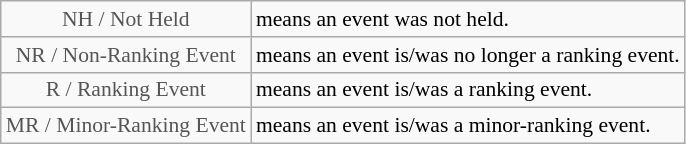<table class="wikitable" style="font-size:90%">
<tr>
<td style="text-align:center; color:#555555;" colspan="4">NH / Not Held</td>
<td>means an event was not held.</td>
</tr>
<tr>
<td style="text-align:center; color:#555555;" colspan="4">NR / Non-Ranking Event</td>
<td>means an event is/was no longer a ranking event.</td>
</tr>
<tr>
<td style="text-align:center; color:#555555;" colspan="4">R / Ranking Event</td>
<td>means an event is/was a ranking event.</td>
</tr>
<tr>
<td style="text-align:center; color:#555555;" colspan="4">MR / Minor-Ranking Event</td>
<td>means an event is/was a minor-ranking event.</td>
</tr>
</table>
